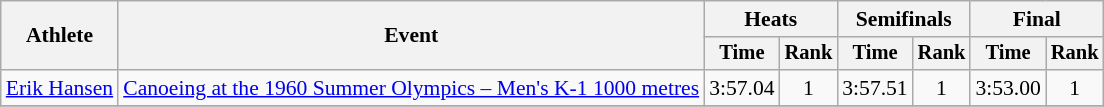<table class=wikitable style="font-size:90%">
<tr>
<th rowspan="2">Athlete</th>
<th rowspan="2">Event</th>
<th colspan=2>Heats</th>
<th colspan=2>Semifinals</th>
<th colspan=2>Final</th>
</tr>
<tr style="font-size:95%">
<th>Time</th>
<th>Rank</th>
<th>Time</th>
<th>Rank</th>
<th>Time</th>
<th>Rank</th>
</tr>
<tr align=center>
<td align=left><a href='#'>Erik Hansen</a></td>
<td align=left><a href='#'>Canoeing at the 1960 Summer Olympics – Men's K-1 1000 metres</a></td>
<td>3:57.04</td>
<td>1</td>
<td>3:57.51</td>
<td>1</td>
<td>3:53.00</td>
<td>1</td>
</tr>
<tr align=center>
</tr>
</table>
